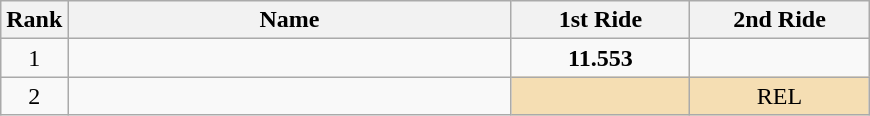<table class="wikitable" style="text-align:center;">
<tr>
<th>Rank</th>
<th style="width:18em">Name</th>
<th style="width:7em">1st Ride</th>
<th style="width:7em">2nd Ride</th>
</tr>
<tr>
<td>1</td>
<td align=left><br><em></em></td>
<td><strong>11.553</strong></td>
</tr>
<tr>
<td>2</td>
<td align=left><br><em></em></td>
<td bgcolor=wheat></td>
<td bgcolor=wheat>REL</td>
</tr>
</table>
